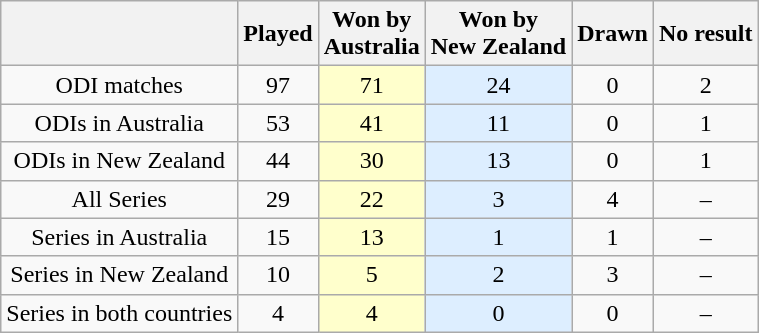<table class="wikitable" style="text-align:center;">
<tr>
<th></th>
<th>Played</th>
<th>Won by<br>Australia</th>
<th>Won by<br>New Zealand</th>
<th>Drawn</th>
<th>No result</th>
</tr>
<tr>
<td>ODI matches</td>
<td>97</td>
<td bgcolor=#FFFFCC>71</td>
<td bgcolor=#DDEEFF>24</td>
<td>0</td>
<td>2</td>
</tr>
<tr>
<td>ODIs in Australia</td>
<td>53</td>
<td bgcolor=#FFFFCC>41</td>
<td bgcolor=#DDEEFF>11</td>
<td>0</td>
<td>1</td>
</tr>
<tr>
<td>ODIs in New Zealand</td>
<td>44</td>
<td bgcolor=#FFFFCC>30</td>
<td bgcolor=#DDEEFF>13</td>
<td>0</td>
<td>1</td>
</tr>
<tr>
<td>All Series</td>
<td>29</td>
<td bgcolor=#FFFFCC>22</td>
<td bgcolor=#DDEEFF>3</td>
<td>4</td>
<td>–</td>
</tr>
<tr>
<td>Series in Australia</td>
<td>15</td>
<td bgcolor=#FFFFCC>13</td>
<td bgcolor=#DDEEFF>1</td>
<td>1</td>
<td>–</td>
</tr>
<tr>
<td>Series in New Zealand</td>
<td>10</td>
<td bgcolor=#FFFFCC>5</td>
<td bgcolor=#DDEEFF>2</td>
<td>3</td>
<td>–</td>
</tr>
<tr>
<td>Series in both countries</td>
<td>4</td>
<td bgcolor=#FFFFCC>4</td>
<td bgcolor=#DDEEFF>0</td>
<td>0</td>
<td>–</td>
</tr>
</table>
